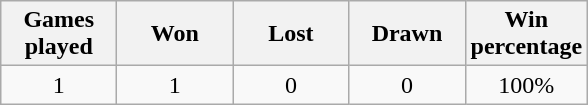<table class="wikitable" style="text-align:center">
<tr>
<th width="70">Games played</th>
<th width="70">Won</th>
<th width="70">Lost</th>
<th width="70">Drawn</th>
<th width="70">Win percentage</th>
</tr>
<tr>
<td>1</td>
<td>1</td>
<td>0</td>
<td>0</td>
<td>100%</td>
</tr>
</table>
